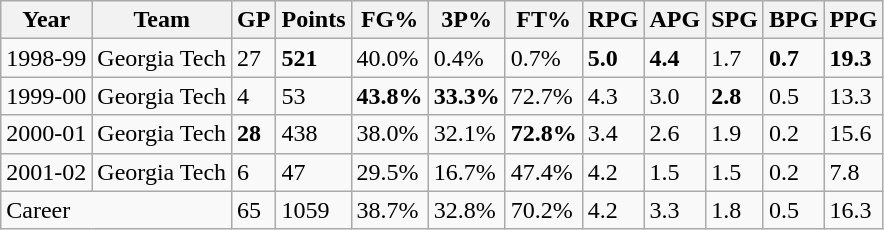<table class="wikitable">
<tr>
<th>Year</th>
<th>Team</th>
<th>GP</th>
<th>Points</th>
<th>FG%</th>
<th>3P%</th>
<th>FT%</th>
<th>RPG</th>
<th>APG</th>
<th>SPG</th>
<th>BPG</th>
<th>PPG</th>
</tr>
<tr>
<td>1998-99</td>
<td>Georgia Tech</td>
<td>27</td>
<td><strong>521</strong></td>
<td>40.0%</td>
<td>0.4%</td>
<td>0.7%</td>
<td><strong>5.0</strong></td>
<td><strong>4.4</strong></td>
<td>1.7</td>
<td><strong>0.7</strong></td>
<td><strong>19.3</strong></td>
</tr>
<tr>
<td>1999-00</td>
<td>Georgia Tech</td>
<td>4</td>
<td>53</td>
<td><strong>43.8%</strong></td>
<td><strong>33.3%</strong></td>
<td>72.7%</td>
<td>4.3</td>
<td>3.0</td>
<td><strong>2.8</strong></td>
<td>0.5</td>
<td>13.3</td>
</tr>
<tr>
<td>2000-01</td>
<td>Georgia Tech</td>
<td><strong>28</strong></td>
<td>438</td>
<td>38.0%</td>
<td>32.1%</td>
<td><strong>72.8%</strong></td>
<td>3.4</td>
<td>2.6</td>
<td>1.9</td>
<td>0.2</td>
<td>15.6</td>
</tr>
<tr>
<td>2001-02</td>
<td>Georgia Tech</td>
<td>6</td>
<td>47</td>
<td>29.5%</td>
<td>16.7%</td>
<td>47.4%</td>
<td>4.2</td>
<td>1.5</td>
<td>1.5</td>
<td>0.2</td>
<td>7.8</td>
</tr>
<tr>
<td colspan="2">Career</td>
<td>65</td>
<td>1059</td>
<td>38.7%</td>
<td>32.8%</td>
<td>70.2%</td>
<td>4.2</td>
<td>3.3</td>
<td>1.8</td>
<td>0.5</td>
<td>16.3</td>
</tr>
</table>
